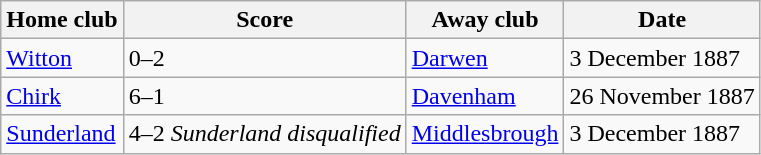<table class="wikitable">
<tr>
<th>Home club</th>
<th>Score</th>
<th>Away club</th>
<th>Date</th>
</tr>
<tr>
<td><a href='#'>Witton</a></td>
<td>0–2</td>
<td><a href='#'>Darwen</a></td>
<td>3 December 1887</td>
</tr>
<tr>
<td><a href='#'>Chirk</a> </td>
<td>6–1</td>
<td><a href='#'>Davenham</a></td>
<td>26 November 1887</td>
</tr>
<tr>
<td><a href='#'>Sunderland</a></td>
<td>4–2 <em>Sunderland disqualified</em></td>
<td><a href='#'>Middlesbrough</a></td>
<td>3 December 1887</td>
</tr>
</table>
